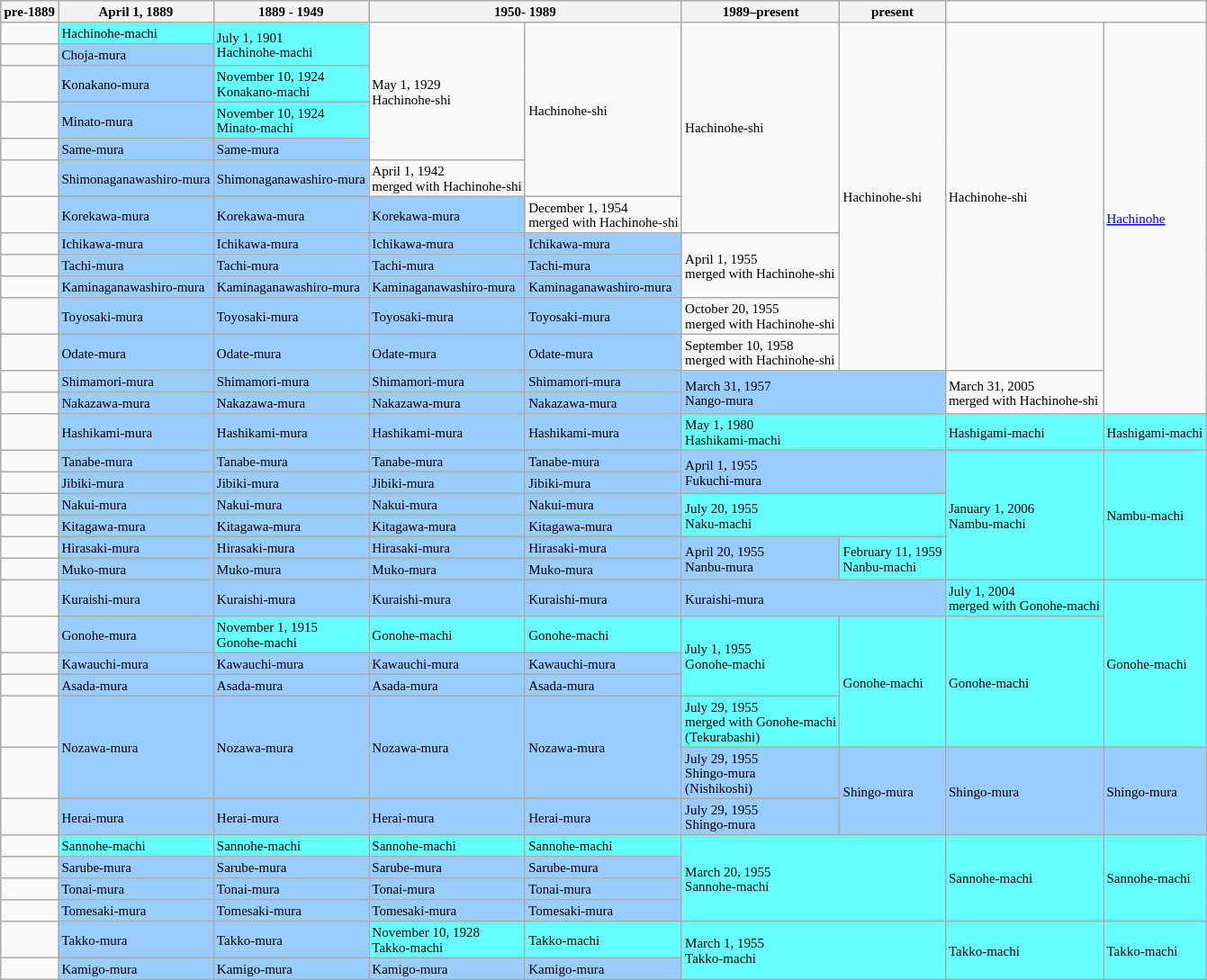<table class="wikitable" style="font-size:x-small">
<tr>
<th>pre-1889</th>
<th>April 1, 1889</th>
<th>1889 - 1949</th>
<th colspan="2">1950- 1989</th>
<th>1989–present</th>
<th>present</th>
</tr>
<tr>
<td></td>
<td style="background-color:#6ff;">Hachinohe-machi</td>
<td rowspan="2" style="background-color:#6ff;">July 1, 1901<br> Hachinohe-machi</td>
<td rowspan="5">May 1, 1929<br> Hachinohe-shi</td>
<td rowspan="6">Hachinohe-shi</td>
<td rowspan="7">Hachinohe-shi</td>
<td rowspan="12">Hachinohe-shi</td>
<td rowspan="12">Hachinohe-shi</td>
<td rowspan="14"><a href='#'>Hachinohe</a></td>
</tr>
<tr>
<td></td>
<td style="background-color:#9cf;">Choja-mura</td>
</tr>
<tr>
<td></td>
<td style="background-color:#9cf;">Konakano-mura</td>
<td style="background-color:#6ff;">November 10, 1924<br>Konakano-machi</td>
</tr>
<tr>
<td></td>
<td style="background-color:#9cf;">Minato-mura</td>
<td style="background-color:#6ff;">November 10, 1924<br>Minato-machi</td>
</tr>
<tr>
<td></td>
<td style="background-color:#9cf;">Same-mura</td>
<td style="background-color:#9cf;">Same-mura</td>
</tr>
<tr>
<td></td>
<td style="background-color:#9cf;">Shimonaganawashiro-mura</td>
<td style="background-color:#9cf;">Shimonaganawashiro-mura</td>
<td>April 1, 1942<br>merged with Hachinohe-shi</td>
</tr>
<tr>
<td></td>
<td style="background-color:#9cf;">Korekawa-mura</td>
<td style="background-color:#9cf;">Korekawa-mura</td>
<td style="background-color:#9cf;">Korekawa-mura</td>
<td>December 1, 1954<br> merged with Hachinohe-shi</td>
</tr>
<tr>
<td></td>
<td style="background-color:#9cf;">Ichikawa-mura</td>
<td style="background-color:#9cf;">Ichikawa-mura</td>
<td style="background-color:#9cf;">Ichikawa-mura</td>
<td style="background-color:#9cf;">Ichikawa-mura</td>
<td rowspan="3">April 1, 1955<br> merged with Hachinohe-shi</td>
</tr>
<tr>
<td></td>
<td style="background-color:#9cf;">Tachi-mura</td>
<td style="background-color:#9cf;">Tachi-mura</td>
<td style="background-color:#9cf;">Tachi-mura</td>
<td style="background-color:#9cf;">Tachi-mura</td>
</tr>
<tr>
<td></td>
<td style="background-color:#9cf;">Kaminaganawashiro-mura</td>
<td style="background-color:#9cf;">Kaminaganawashiro-mura</td>
<td style="background-color:#9cf;">Kaminaganawashiro-mura</td>
<td style="background-color:#9cf;">Kaminaganawashiro-mura</td>
</tr>
<tr>
<td></td>
<td style="background-color:#9cf;">Toyosaki-mura</td>
<td style="background-color:#9cf;">Toyosaki-mura</td>
<td style="background-color:#9cf;">Toyosaki-mura</td>
<td style="background-color:#9cf;">Toyosaki-mura</td>
<td>October 20, 1955<br> merged with Hachinohe-shi</td>
</tr>
<tr>
<td></td>
<td style="background-color:#9cf;">Odate-mura</td>
<td style="background-color:#9cf;">Odate-mura</td>
<td style="background-color:#9cf;">Odate-mura</td>
<td style="background-color:#9cf;">Odate-mura</td>
<td>September 10, 1958<br> merged with Hachinohe-shi</td>
</tr>
<tr>
<td></td>
<td style="background-color:#9cf;">Shimamori-mura</td>
<td style="background-color:#9cf;">Shimamori-mura</td>
<td style="background-color:#9cf;">Shimamori-mura</td>
<td style="background-color:#9cf;">Shimamori-mura</td>
<td rowspan="2" colspan="2" style="background-color:#9cf;">March 31, 1957<br>Nango-mura</td>
<td rowspan="2">March 31, 2005<br> merged with Hachinohe-shi</td>
</tr>
<tr>
<td></td>
<td style="background-color:#9cf;">Nakazawa-mura</td>
<td style="background-color:#9cf;">Nakazawa-mura</td>
<td style="background-color:#9cf;">Nakazawa-mura</td>
<td style="background-color:#9cf;">Nakazawa-mura</td>
</tr>
<tr>
<td></td>
<td style="background-color:#9cf;">Hashikami-mura</td>
<td style="background-color:#9cf;">Hashikami-mura</td>
<td style="background-color:#9cf;">Hashikami-mura</td>
<td style="background-color:#9cf;">Hashikami-mura</td>
<td colspan="2" style="background-color:#6ff;">May 1, 1980<br>Hashikami-machi</td>
<td style="background-color:#6ff;">Hashigami-machi</td>
<td style="background-color:#6ff;">Hashigami-machi</td>
</tr>
<tr>
<td></td>
<td style="background-color:#9cf;">Tanabe-mura</td>
<td style="background-color:#9cf;">Tanabe-mura</td>
<td style="background-color:#9cf;">Tanabe-mura</td>
<td style="background-color:#9cf;">Tanabe-mura</td>
<td rowspan="2" colspan="2" style="background-color:#9cf;">April 1, 1955<br>Fukuchi-mura</td>
<td rowspan="6" style="background-color:#6ff;">January 1, 2006<br>Nambu-machi</td>
<td rowspan="6" style="background-color:#6ff;">Nambu-machi</td>
</tr>
<tr>
<td></td>
<td style="background-color:#9cf;">Jibiki-mura</td>
<td style="background-color:#9cf;">Jibiki-mura</td>
<td style="background-color:#9cf;">Jibiki-mura</td>
<td style="background-color:#9cf;">Jibiki-mura</td>
</tr>
<tr>
<td></td>
<td style="background-color:#9cf;">Nakui-mura</td>
<td style="background-color:#9cf;">Nakui-mura</td>
<td style="background-color:#9cf;">Nakui-mura</td>
<td style="background-color:#9cf;">Nakui-mura</td>
<td rowspan="2" colspan="2" style="background-color:#6ff;">July 20, 1955<br>Naku-machi</td>
</tr>
<tr>
<td></td>
<td style="background-color:#9cf;">Kitagawa-mura</td>
<td style="background-color:#9cf;">Kitagawa-mura</td>
<td style="background-color:#9cf;">Kitagawa-mura</td>
<td style="background-color:#9cf;">Kitagawa-mura</td>
</tr>
<tr>
<td></td>
<td style="background-color:#9cf;">Hirasaki-mura</td>
<td style="background-color:#9cf;">Hirasaki-mura</td>
<td style="background-color:#9cf;">Hirasaki-mura</td>
<td style="background-color:#9cf;">Hirasaki-mura</td>
<td rowspan="2" style="background-color:#9cf;">April 20, 1955<br>Nanbu-mura</td>
<td rowspan="2" style="background-color:#6ff;">February 11, 1959<br>Nanbu-machi</td>
</tr>
<tr>
<td></td>
<td style="background-color:#9cf;">Muko-mura</td>
<td style="background-color:#9cf;">Muko-mura</td>
<td style="background-color:#9cf;">Muko-mura</td>
<td style="background-color:#9cf;">Muko-mura</td>
</tr>
<tr>
<td></td>
<td style="background-color:#9cf;">Kuraishi-mura</td>
<td style="background-color:#9cf;">Kuraishi-mura</td>
<td style="background-color:#9cf;">Kuraishi-mura</td>
<td style="background-color:#9cf;">Kuraishi-mura</td>
<td colspan="2" style="background-color:#9cf;">Kuraishi-mura</td>
<td style="background-color:#6ff;">July 1, 2004<br>merged with Gonohe-machi</td>
<td rowspan="5" style="background-color:#6ff;">Gonohe-machi</td>
</tr>
<tr>
<td></td>
<td style="background-color:#9cf;">Gonohe-mura</td>
<td style="background-color:#6ff;">November 1, 1915<br>Gonohe-machi</td>
<td style="background-color:#6ff;">Gonohe-machi</td>
<td style="background-color:#6ff;">Gonohe-machi</td>
<td rowspan="3" style="background-color:#6ff;">July 1, 1955<br>Gonohe-machi</td>
<td rowspan="4" style="background-color:#6ff;">Gonohe-machi</td>
<td rowspan="4" style="background-color:#6ff;">Gonohe-machi</td>
</tr>
<tr>
<td></td>
<td style="background-color:#9cf;">Kawauchi-mura</td>
<td style="background-color:#9cf;">Kawauchi-mura</td>
<td style="background-color:#9cf;">Kawauchi-mura</td>
<td style="background-color:#9cf;">Kawauchi-mura</td>
</tr>
<tr>
<td></td>
<td style="background-color:#9cf;">Asada-mura</td>
<td style="background-color:#9cf;">Asada-mura</td>
<td style="background-color:#9cf;">Asada-mura</td>
<td style="background-color:#9cf;">Asada-mura</td>
</tr>
<tr>
<td></td>
<td rowspan="2" style="background-color:#9cf;">Nozawa-mura</td>
<td rowspan="2" style="background-color:#9cf;">Nozawa-mura</td>
<td rowspan="2" style="background-color:#9cf;">Nozawa-mura</td>
<td rowspan="2" style="background-color:#9cf;">Nozawa-mura</td>
<td style="background-color:#6ff;">July 29, 1955<br>merged with Gonohe-machi<br>(Tekurabashi)</td>
</tr>
<tr>
<td></td>
<td style="background-color:#9cf;">July 29, 1955<br> Shingo-mura<br>(Nishikoshi)</td>
<td rowspan="2" style="background-color:#9cf;">Shingo-mura</td>
<td rowspan="2" style="background-color:#9cf;">Shingo-mura</td>
<td rowspan="2" style="background-color:#9cf;">Shingo-mura</td>
</tr>
<tr>
<td></td>
<td style="background-color:#9cf;">Herai-mura</td>
<td style="background-color:#9cf;">Herai-mura</td>
<td style="background-color:#9cf;">Herai-mura</td>
<td style="background-color:#9cf;">Herai-mura</td>
<td style="background-color:#9cf;">July 29, 1955<br>Shingo-mura</td>
</tr>
<tr>
<td></td>
<td style="background-color:#6ff;">Sannohe-machi</td>
<td style="background-color:#6ff;">Sannohe-machi</td>
<td style="background-color:#6ff;">Sannohe-machi</td>
<td style="background-color:#6ff;">Sannohe-machi</td>
<td rowspan="4" colspan="2" style="background-color:#6ff;">March 20, 1955<br>Sannohe-machi</td>
<td rowspan="4" style="background-color:#6ff;">Sannohe-machi</td>
<td rowspan="4" colspan="2" style="background-color:#6ff;">Sannohe-machi</td>
</tr>
<tr>
<td></td>
<td style="background-color:#9cf;">Sarube-mura</td>
<td style="background-color:#9cf;">Sarube-mura</td>
<td style="background-color:#9cf;">Sarube-mura</td>
<td style="background-color:#9cf;">Sarube-mura</td>
</tr>
<tr>
<td></td>
<td style="background-color:#9cf;">Tonai-mura</td>
<td style="background-color:#9cf;">Tonai-mura</td>
<td style="background-color:#9cf;">Tonai-mura</td>
<td style="background-color:#9cf;">Tonai-mura</td>
</tr>
<tr>
<td></td>
<td style="background-color:#9cf;">Tomesaki-mura</td>
<td style="background-color:#9cf;">Tomesaki-mura</td>
<td style="background-color:#9cf;">Tomesaki-mura</td>
<td style="background-color:#9cf;">Tomesaki-mura</td>
</tr>
<tr>
<td></td>
<td style="background-color:#9cf;">Takko-mura</td>
<td style="background-color:#9cf;">Takko-mura</td>
<td style="background-color:#6ff;">November 10, 1928<br> Takko-machi</td>
<td style="background-color:#6ff;">Takko-machi</td>
<td rowspan="2" colspan="2" style="background-color:#6ff;">March 1, 1955<br>Takko-machi</td>
<td rowspan="2" style="background-color:#6ff;">Takko-machi</td>
<td rowspan="2" style="background-color:#6ff;">Takko-machi</td>
</tr>
<tr>
<td></td>
<td style="background-color:#9cf;">Kamigo-mura</td>
<td style="background-color:#9cf;">Kamigo-mura</td>
<td style="background-color:#9cf;">Kamigo-mura</td>
<td style="background-color:#9cf;">Kamigo-mura</td>
</tr>
</table>
